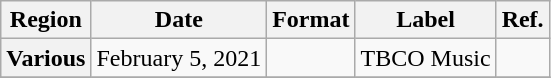<table class="wikitable plainrowheaders">
<tr>
<th scope="col">Region</th>
<th scope="col">Date</th>
<th scope="col">Format</th>
<th scope="col">Label</th>
<th scope="col">Ref.</th>
</tr>
<tr>
<th scope="row">Various</th>
<td>February 5, 2021</td>
<td></td>
<td>TBCO Music</td>
<td></td>
</tr>
<tr>
</tr>
</table>
